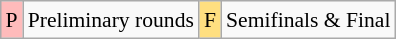<table class="wikitable" style="margin:0.5em auto; font-size:90%; line-height:1.25em;">
<tr>
<td bgcolor="#FFBBBB" align=center>P</td>
<td>Preliminary rounds</td>
<td bgcolor="#FFDF80" align=center>F</td>
<td>Semifinals & Final</td>
</tr>
</table>
